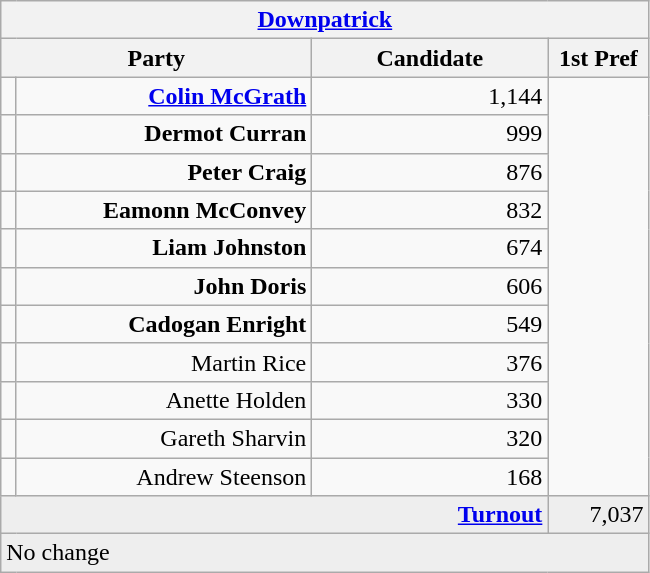<table class="wikitable">
<tr>
<th colspan="4" align="center"><a href='#'>Downpatrick</a></th>
</tr>
<tr>
<th colspan="2" align="center" width=200>Party</th>
<th width=150>Candidate</th>
<th width=60>1st Pref</th>
</tr>
<tr>
<td></td>
<td align="right"><strong><a href='#'>Colin McGrath</a></strong></td>
<td align="right">1,144</td>
</tr>
<tr>
<td></td>
<td align="right"><strong>Dermot Curran</strong></td>
<td align="right">999</td>
</tr>
<tr>
<td></td>
<td align="right"><strong>Peter Craig</strong></td>
<td align="right">876</td>
</tr>
<tr>
<td></td>
<td align="right"><strong>Eamonn McConvey</strong></td>
<td align="right">832</td>
</tr>
<tr>
<td></td>
<td align="right"><strong>Liam Johnston</strong></td>
<td align="right">674</td>
</tr>
<tr>
<td></td>
<td align="right"><strong>John Doris</strong></td>
<td align="right">606</td>
</tr>
<tr>
<td></td>
<td align="right"><strong>Cadogan Enright</strong></td>
<td align="right">549</td>
</tr>
<tr>
<td></td>
<td align="right">Martin Rice</td>
<td align="right">376</td>
</tr>
<tr>
<td></td>
<td align="right">Anette Holden</td>
<td align="right">330</td>
</tr>
<tr>
<td></td>
<td align="right">Gareth Sharvin</td>
<td align="right">320</td>
</tr>
<tr>
<td></td>
<td align="right">Andrew Steenson</td>
<td align="right">168</td>
</tr>
<tr bgcolor="EEEEEE">
<td colspan=3 align="right"><strong><a href='#'>Turnout</a></strong></td>
<td align="right">7,037</td>
</tr>
<tr>
<td colspan=4 bgcolor="EEEEEE">No change</td>
</tr>
</table>
